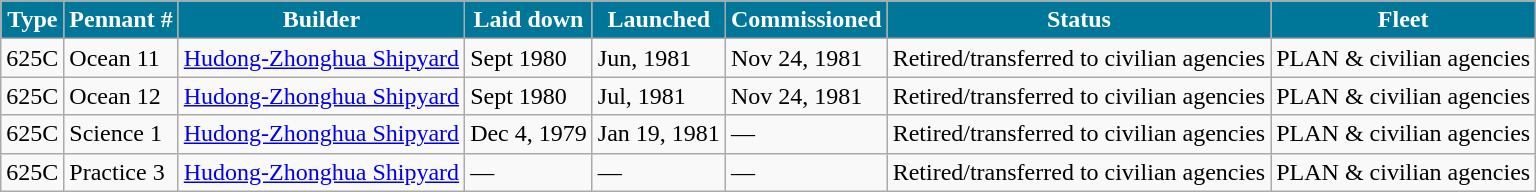<table class="wikitable">
<tr>
<th style="background:#079;color:#fff;">Type</th>
<th style="background:#079;color:#fff;">Pennant #</th>
<th style="background:#079;color:#fff;">Builder</th>
<th style="background:#079;color:#fff;">Laid down</th>
<th style="background:#079;color:#fff;">Launched</th>
<th style="background:#079;color:#fff;">Commissioned</th>
<th style="background:#079;color:#fff;">Status</th>
<th style="background:#079;color:#fff;">Fleet</th>
</tr>
<tr>
<td>625C</td>
<td>Ocean 11</td>
<td><a href='#'>Hudong-Zhonghua Shipyard</a></td>
<td>Sept 1980</td>
<td>Jun, 1981</td>
<td>Nov 24, 1981</td>
<td>Retired/transferred to civilian agencies</td>
<td>PLAN & civilian agencies</td>
</tr>
<tr>
<td>625C</td>
<td>Ocean 12</td>
<td><a href='#'>Hudong-Zhonghua Shipyard</a></td>
<td>Sept 1980</td>
<td>Jul, 1981</td>
<td>Nov 24, 1981</td>
<td>Retired/transferred to civilian agencies</td>
<td>PLAN & civilian agencies</td>
</tr>
<tr>
<td>625C</td>
<td>Science 1</td>
<td><a href='#'>Hudong-Zhonghua Shipyard</a></td>
<td>Dec 4, 1979</td>
<td>Jan 19, 1981</td>
<td>―</td>
<td>Retired/transferred to civilian agencies</td>
<td>PLAN & civilian agencies</td>
</tr>
<tr>
<td>625C</td>
<td>Practice 3</td>
<td><a href='#'>Hudong-Zhonghua Shipyard</a></td>
<td>―</td>
<td>―</td>
<td>―</td>
<td>Retired/transferred to civilian agencies</td>
<td>PLAN & civilian agencies</td>
</tr>
</table>
